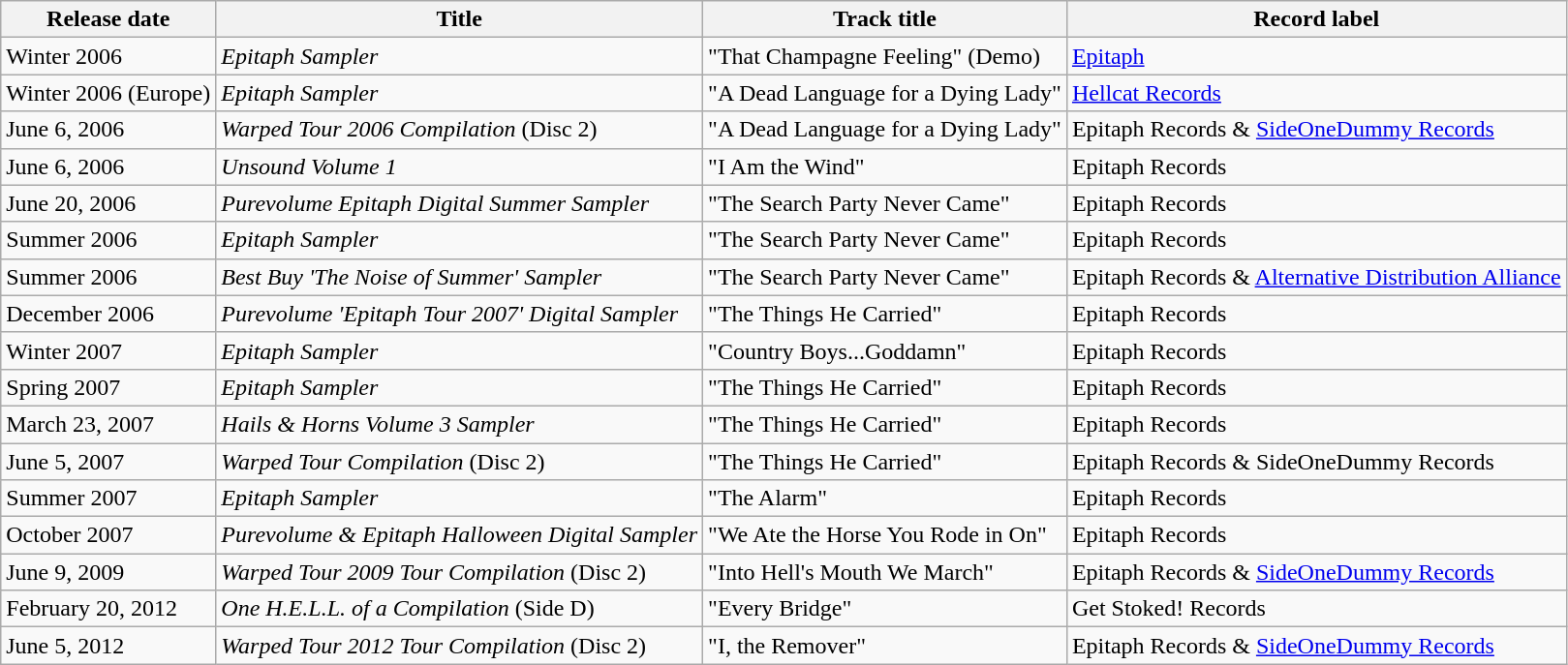<table class="wikitable">
<tr>
<th>Release date</th>
<th>Title</th>
<th>Track title</th>
<th>Record label</th>
</tr>
<tr>
<td>Winter 2006</td>
<td><em>Epitaph Sampler</em></td>
<td>"That Champagne Feeling" (Demo)</td>
<td><a href='#'>Epitaph</a></td>
</tr>
<tr>
<td>Winter 2006 (Europe)</td>
<td><em>Epitaph Sampler</em></td>
<td>"A Dead Language for a Dying Lady"</td>
<td><a href='#'>Hellcat Records</a></td>
</tr>
<tr>
<td>June 6, 2006</td>
<td><em>Warped Tour 2006 Compilation</em> (Disc 2)</td>
<td>"A Dead Language for a Dying Lady"</td>
<td>Epitaph Records & <a href='#'>SideOneDummy Records</a></td>
</tr>
<tr>
<td>June 6, 2006</td>
<td><em>Unsound Volume 1</em></td>
<td>"I Am the Wind"</td>
<td>Epitaph Records</td>
</tr>
<tr>
<td>June 20, 2006</td>
<td><em>Purevolume Epitaph Digital Summer Sampler</em></td>
<td>"The Search Party Never Came"</td>
<td>Epitaph Records</td>
</tr>
<tr>
<td>Summer 2006</td>
<td><em>Epitaph Sampler</em></td>
<td>"The Search Party Never Came"</td>
<td>Epitaph Records</td>
</tr>
<tr>
<td>Summer 2006</td>
<td><em>Best Buy 'The Noise of Summer' Sampler</em></td>
<td>"The Search Party Never Came"</td>
<td>Epitaph Records & <a href='#'>Alternative Distribution Alliance</a></td>
</tr>
<tr>
<td>December 2006</td>
<td><em>Purevolume 'Epitaph Tour 2007' Digital Sampler</em></td>
<td>"The Things He Carried"</td>
<td>Epitaph Records</td>
</tr>
<tr>
<td>Winter 2007</td>
<td><em>Epitaph Sampler</em></td>
<td>"Country Boys...Goddamn"</td>
<td>Epitaph Records</td>
</tr>
<tr>
<td>Spring 2007</td>
<td><em>Epitaph Sampler</em></td>
<td>"The Things He Carried"</td>
<td>Epitaph Records</td>
</tr>
<tr>
<td>March 23, 2007</td>
<td><em>Hails & Horns Volume 3 Sampler</em></td>
<td>"The Things He Carried"</td>
<td>Epitaph Records</td>
</tr>
<tr>
<td>June 5, 2007</td>
<td><em>Warped Tour Compilation</em> (Disc 2)</td>
<td>"The Things He Carried"</td>
<td>Epitaph Records & SideOneDummy Records</td>
</tr>
<tr>
<td>Summer 2007</td>
<td><em>Epitaph Sampler</em></td>
<td>"The Alarm"</td>
<td>Epitaph Records</td>
</tr>
<tr>
<td>October 2007</td>
<td><em>Purevolume & Epitaph Halloween Digital Sampler</em></td>
<td>"We Ate the Horse You Rode in On"</td>
<td>Epitaph Records</td>
</tr>
<tr>
<td>June 9, 2009</td>
<td><em>Warped Tour 2009 Tour Compilation</em> (Disc 2)</td>
<td>"Into Hell's Mouth We March"</td>
<td>Epitaph Records & <a href='#'>SideOneDummy Records</a></td>
</tr>
<tr>
<td>February 20, 2012</td>
<td><em>One H.E.L.L. of a Compilation</em> (Side D)</td>
<td>"Every Bridge"</td>
<td>Get Stoked! Records</td>
</tr>
<tr>
<td>June 5, 2012</td>
<td><em>Warped Tour 2012 Tour Compilation</em> (Disc 2)</td>
<td>"I, the Remover"</td>
<td>Epitaph Records & <a href='#'>SideOneDummy Records</a></td>
</tr>
</table>
